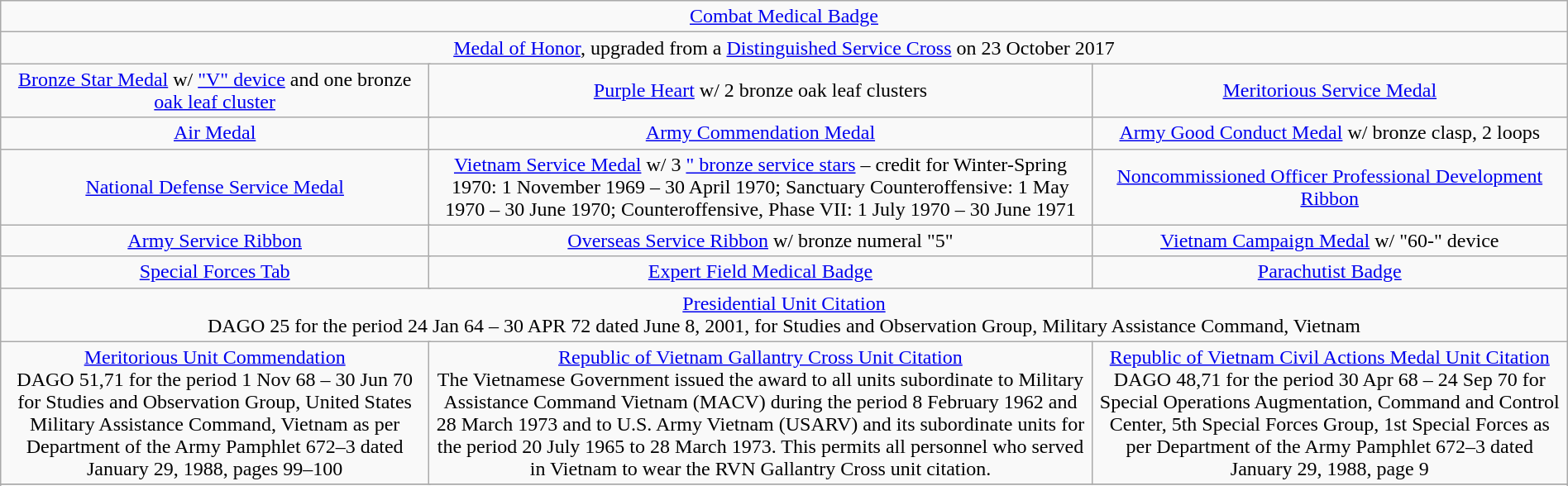<table class="wikitable" style="margin:1em auto; text-align:center;">
<tr>
<td colspan="7"><a href='#'>Combat Medical Badge</a></td>
</tr>
<tr>
<td colspan="7"><a href='#'>Medal of Honor</a>, upgraded from a <a href='#'>Distinguished Service Cross</a> on 23 October 2017</td>
</tr>
<tr>
<td colspan="3"><a href='#'>Bronze Star Medal</a> w/ <a href='#'>"V" device</a> and one bronze <a href='#'>oak leaf cluster</a></td>
<td colspan="3"><a href='#'>Purple Heart</a> w/ 2 bronze oak leaf clusters</td>
<td colspan="3"><a href='#'>Meritorious Service Medal</a></td>
</tr>
<tr>
<td colspan="3"><a href='#'>Air Medal</a></td>
<td colspan="3"><a href='#'>Army Commendation Medal</a></td>
<td colspan="3"><a href='#'>Army Good Conduct Medal</a> w/ bronze clasp, 2 loops</td>
</tr>
<tr>
<td colspan="3"><a href='#'>National Defense Service Medal</a></td>
<td colspan="3"><a href='#'>Vietnam Service Medal</a> w/ 3 <a href='#'>" bronze service stars</a> – credit for Winter-Spring 1970:  1 November 1969 – 30 April 1970; Sanctuary Counteroffensive:  1 May 1970 – 30 June 1970; Counteroffensive, Phase VII:  1 July 1970 – 30 June 1971</td>
<td colspan="3"><a href='#'>Noncommissioned Officer Professional Development Ribbon</a></td>
</tr>
<tr>
<td colspan="3"><a href='#'>Army Service Ribbon</a></td>
<td colspan="3"><a href='#'>Overseas Service Ribbon</a> w/ bronze numeral "5"</td>
<td colspan="3"><a href='#'>Vietnam Campaign Medal</a> w/ "60-" device</td>
</tr>
<tr>
<td colspan="3"><a href='#'>Special Forces Tab</a></td>
<td colspan="3"><a href='#'>Expert Field Medical Badge</a></td>
<td colspan="3"><a href='#'>Parachutist Badge</a></td>
</tr>
<tr>
<td colspan="7"><a href='#'>Presidential Unit Citation</a><br>DAGO 25 for the period 24 Jan 64 – 30 APR 72 dated June 8, 2001, for Studies and Observation Group, Military Assistance Command, Vietnam</td>
</tr>
<tr>
<td colspan="3"><a href='#'>Meritorious Unit Commendation</a><br>DAGO 51,71 for the period 1 Nov 68 – 30 Jun 70 for Studies and Observation Group, United States Military Assistance Command, Vietnam as per Department of the Army Pamphlet 672–3 dated January 29, 1988, pages 99–100</td>
<td colspan="3"><a href='#'>Republic of Vietnam Gallantry Cross Unit Citation</a><br>The Vietnamese Government issued the award to all units subordinate to Military Assistance Command Vietnam (MACV) during the period 8 February 1962 and 28 March 1973 and to U.S. Army Vietnam (USARV) and its subordinate units for the period 20 July 1965 to 28 March 1973.  This permits all personnel who served in Vietnam to wear the RVN Gallantry Cross unit citation.</td>
<td colspan="3"><a href='#'>Republic of Vietnam Civil Actions Medal Unit Citation</a><br>DAGO 48,71 for the period 30 Apr 68 – 24 Sep 70 for Special Operations Augmentation, Command and Control Center, 5th Special Forces Group, 1st Special Forces as per Department of the Army Pamphlet 672–3 dated January 29, 1988, page 9</td>
</tr>
<tr>
</tr>
<tr>
</tr>
</table>
